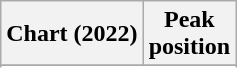<table class="wikitable sortable plainrowheaders" style="text-align:center">
<tr>
<th scope="col">Chart (2022)</th>
<th scope="col">Peak<br>position</th>
</tr>
<tr>
</tr>
<tr>
</tr>
<tr>
</tr>
</table>
